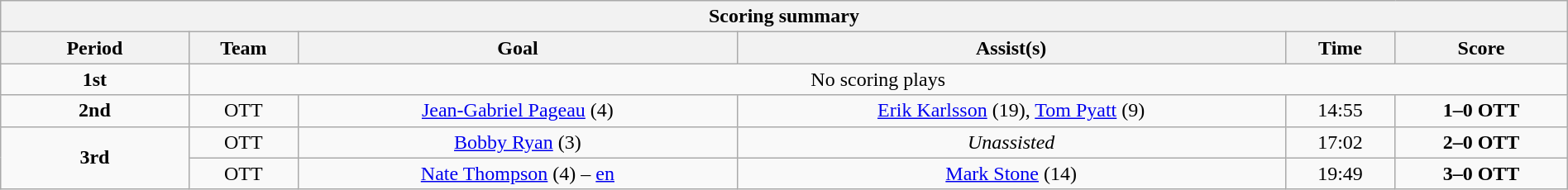<table style="width:100%;" class="wikitable">
<tr>
<th colspan=6>Scoring summary</th>
</tr>
<tr>
<th style="width:12%;">Period</th>
<th style="width:7%;">Team</th>
<th style="width:28%;">Goal</th>
<th style="width:35%;">Assist(s)</th>
<th style="width:7%;">Time</th>
<th style="width:11%;">Score</th>
</tr>
<tr>
<td align=center><strong>1st</strong></td>
<td colspan="5" align=center>No scoring plays</td>
</tr>
<tr>
<td align=center><strong>2nd</strong></td>
<td align=center>OTT</td>
<td align=center><a href='#'>Jean-Gabriel Pageau</a> (4)</td>
<td align=center><a href='#'>Erik Karlsson</a> (19), <a href='#'>Tom Pyatt</a> (9)</td>
<td align=center>14:55</td>
<td align=center><strong>1–0 OTT</strong></td>
</tr>
<tr>
<td align=center rowspan="2"><strong>3rd</strong></td>
<td align=center>OTT</td>
<td align=center><a href='#'>Bobby Ryan</a> (3)</td>
<td align=center><em>Unassisted</em></td>
<td align=center>17:02</td>
<td align=center><strong>2–0 OTT</strong></td>
</tr>
<tr>
<td align=center>OTT</td>
<td align=center><a href='#'>Nate Thompson</a> (4) – <a href='#'>en</a></td>
<td align=center><a href='#'>Mark Stone</a> (14)</td>
<td align=center>19:49</td>
<td align=center><strong>3–0 OTT</strong></td>
</tr>
</table>
